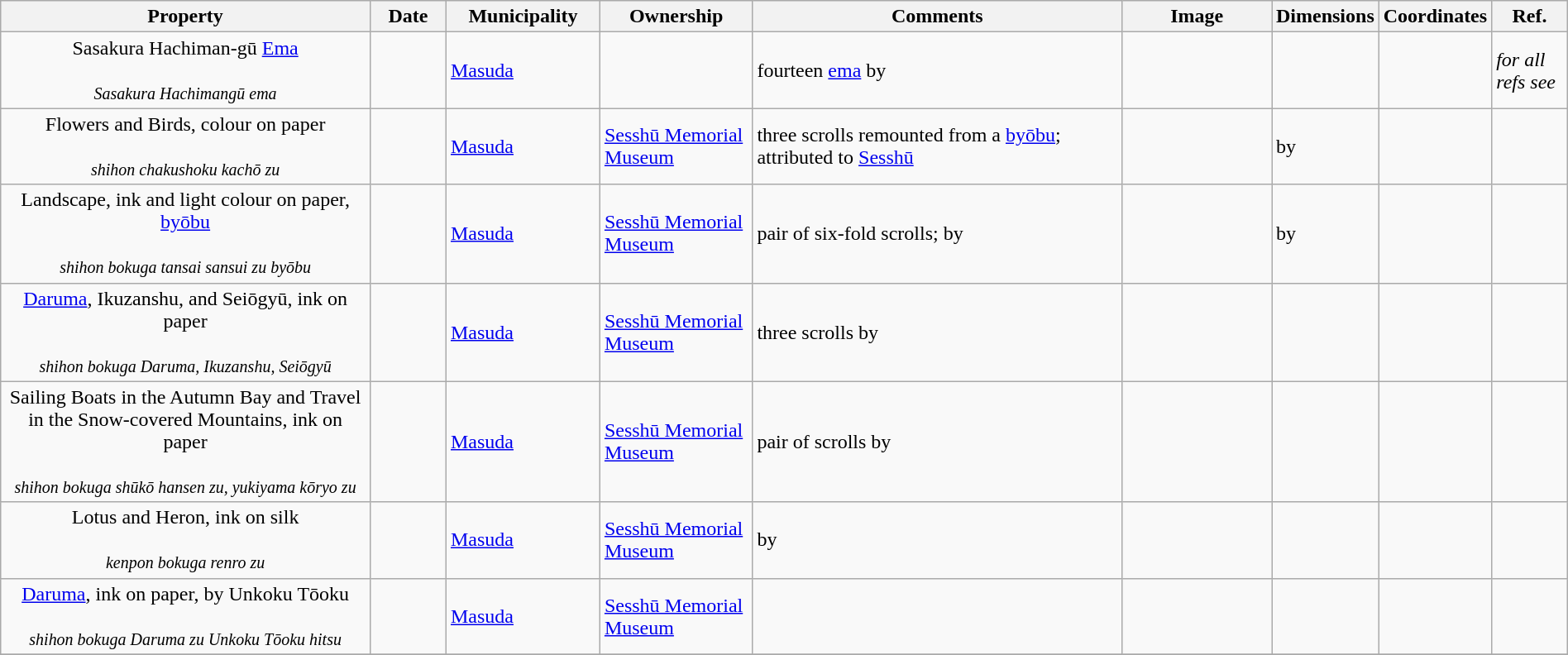<table class="wikitable sortable"  style="width:100%;">
<tr>
<th width="25%" align="left">Property</th>
<th width="5%" align="left" data-sort-type="number">Date</th>
<th width="10%" align="left">Municipality</th>
<th width="10%" align="left">Ownership</th>
<th width="25%" align="left" class="unsortable">Comments</th>
<th width="10%" align="left" class="unsortable">Image</th>
<th width="5%" align="left" class="unsortable">Dimensions</th>
<th width="5%" align="left" class="unsortable">Coordinates</th>
<th width="5%" align="left" class="unsortable">Ref.</th>
</tr>
<tr>
<td align="center">Sasakura Hachiman-gū <a href='#'>Ema</a><br><br><small><em>Sasakura Hachimangū ema</em></small></td>
<td></td>
<td><a href='#'>Masuda</a></td>
<td></td>
<td>fourteen <a href='#'>ema</a> by </td>
<td></td>
<td></td>
<td></td>
<td><em>for all refs see</em> </td>
</tr>
<tr>
<td align="center">Flowers and Birds, colour on paper<br><br><small><em>shihon chakushoku kachō zu</em></small></td>
<td></td>
<td><a href='#'>Masuda</a></td>
<td><a href='#'>Sesshū Memorial Museum</a></td>
<td>three scrolls remounted from a <a href='#'>byōbu</a>; attributed to <a href='#'>Sesshū</a></td>
<td></td>
<td> by </td>
<td></td>
<td></td>
</tr>
<tr>
<td align="center">Landscape, ink and light colour on paper, <a href='#'>byōbu</a><br><br><small><em>shihon bokuga tansai sansui zu byōbu</em></small></td>
<td></td>
<td><a href='#'>Masuda</a></td>
<td><a href='#'>Sesshū Memorial Museum</a></td>
<td>pair of six-fold scrolls; by </td>
<td></td>
<td> by </td>
<td></td>
<td></td>
</tr>
<tr>
<td align="center"><a href='#'>Daruma</a>, Ikuzanshu, and Seiōgyū, ink on paper<br><br><small><em>shihon bokuga Daruma, Ikuzanshu, Seiōgyū</em></small></td>
<td></td>
<td><a href='#'>Masuda</a></td>
<td><a href='#'>Sesshū Memorial Museum</a></td>
<td>three scrolls by </td>
<td></td>
<td></td>
<td></td>
<td></td>
</tr>
<tr>
<td align="center">Sailing Boats in the Autumn Bay and Travel in the Snow-covered Mountains, ink on paper<br><br><small><em>shihon bokuga shūkō hansen zu, yukiyama kōryo zu</em></small></td>
<td></td>
<td><a href='#'>Masuda</a></td>
<td><a href='#'>Sesshū Memorial Museum</a></td>
<td>pair of scrolls by </td>
<td></td>
<td></td>
<td></td>
<td></td>
</tr>
<tr>
<td align="center">Lotus and Heron, ink on silk<br><br><small><em>kenpon bokuga renro zu</em></small></td>
<td></td>
<td><a href='#'>Masuda</a></td>
<td><a href='#'>Sesshū Memorial Museum</a></td>
<td>by </td>
<td></td>
<td></td>
<td></td>
<td></td>
</tr>
<tr>
<td align="center"><a href='#'>Daruma</a>, ink on paper, by Unkoku Tōoku<br><br><small><em>shihon bokuga Daruma zu Unkoku Tōoku hitsu</em></small></td>
<td></td>
<td><a href='#'>Masuda</a></td>
<td><a href='#'>Sesshū Memorial Museum</a></td>
<td></td>
<td></td>
<td></td>
<td></td>
<td></td>
</tr>
<tr>
</tr>
</table>
